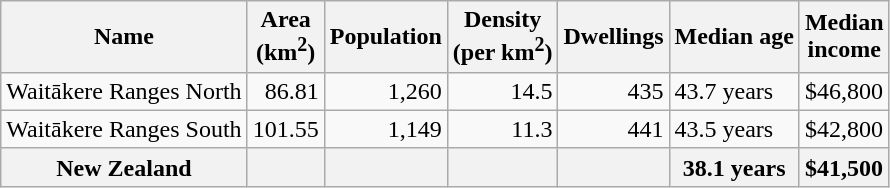<table class="wikitable">
<tr>
<th>Name</th>
<th>Area<br>(km<sup>2</sup>)</th>
<th>Population</th>
<th>Density<br>(per km<sup>2</sup>)</th>
<th>Dwellings</th>
<th>Median age</th>
<th>Median<br>income</th>
</tr>
<tr>
<td>Waitākere Ranges North</td>
<td style="text-align:right;">86.81</td>
<td style="text-align:right;">1,260</td>
<td style="text-align:right;">14.5</td>
<td style="text-align:right;">435</td>
<td>43.7 years</td>
<td>$46,800</td>
</tr>
<tr>
<td>Waitākere Ranges South</td>
<td style="text-align:right;">101.55</td>
<td style="text-align:right;">1,149</td>
<td style="text-align:right;">11.3</td>
<td style="text-align:right;">441</td>
<td>43.5 years</td>
<td>$42,800</td>
</tr>
<tr>
<th>New Zealand</th>
<th></th>
<th></th>
<th></th>
<th></th>
<th>38.1 years</th>
<th style="text-align:left;">$41,500</th>
</tr>
</table>
